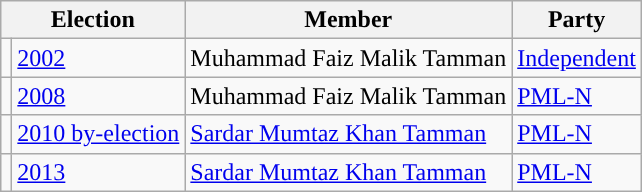<table class="wikitable">
<tr>
<th colspan="2">Election</th>
<th>Member</th>
<th>Party</th>
</tr>
<tr>
<td style="background-color: "></td>
<td><a href='#'>2002</a></td>
<td>Muhammad Faiz Malik Tamman</td>
<td><a href='#'>Independent</a></td>
</tr>
<tr>
<td style="background-color: "></td>
<td><a href='#'>2008</a></td>
<td>Muhammad Faiz Malik Tamman</td>
<td><a href='#'>PML-N</a></td>
</tr>
<tr>
<td style="background-color: "></td>
<td><a href='#'>2010 by-election</a></td>
<td><a href='#'>Sardar Mumtaz Khan Tamman</a></td>
<td><a href='#'>PML-N</a></td>
</tr>
<tr>
<td style="background-color: "></td>
<td><a href='#'>2013</a></td>
<td><a href='#'>Sardar Mumtaz Khan Tamman</a></td>
<td><a href='#'>PML-N</a></td>
</tr>
</table>
